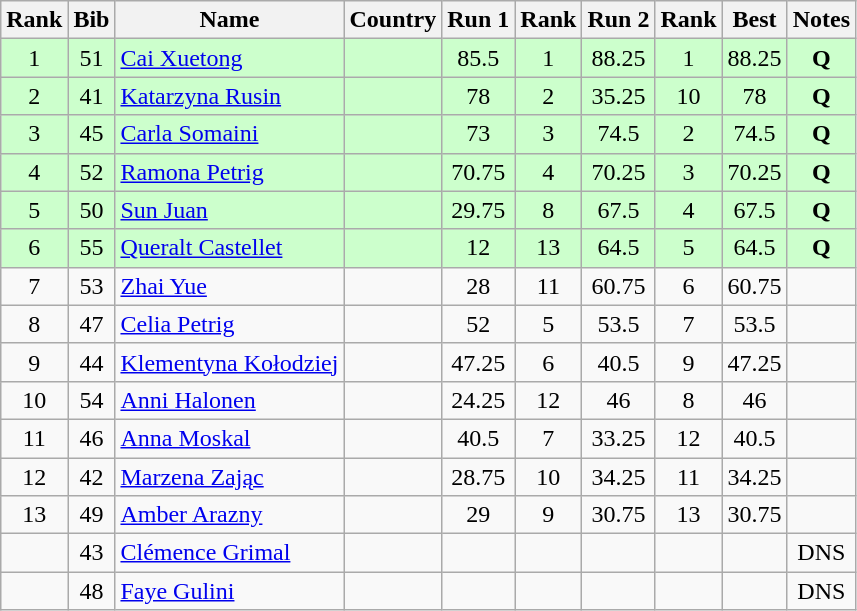<table class="wikitable sortable" style="text-align:center">
<tr>
<th>Rank</th>
<th>Bib</th>
<th>Name</th>
<th>Country</th>
<th>Run 1</th>
<th>Rank</th>
<th>Run 2</th>
<th>Rank</th>
<th>Best</th>
<th>Notes</th>
</tr>
<tr bgcolor=ccffcc>
<td>1</td>
<td>51</td>
<td align=left><a href='#'>Cai Xuetong</a></td>
<td align=left></td>
<td>85.5</td>
<td>1</td>
<td>88.25</td>
<td>1</td>
<td>88.25</td>
<td><strong>Q</strong></td>
</tr>
<tr bgcolor=ccffcc>
<td>2</td>
<td>41</td>
<td align=left><a href='#'>Katarzyna Rusin</a></td>
<td align=left></td>
<td>78</td>
<td>2</td>
<td>35.25</td>
<td>10</td>
<td>78</td>
<td><strong>Q</strong></td>
</tr>
<tr bgcolor=ccffcc>
<td>3</td>
<td>45</td>
<td align=left><a href='#'>Carla Somaini</a></td>
<td align=left></td>
<td>73</td>
<td>3</td>
<td>74.5</td>
<td>2</td>
<td>74.5</td>
<td><strong>Q</strong></td>
</tr>
<tr bgcolor=ccffcc>
<td>4</td>
<td>52</td>
<td align=left><a href='#'>Ramona Petrig</a></td>
<td align=left></td>
<td>70.75</td>
<td>4</td>
<td>70.25</td>
<td>3</td>
<td>70.25</td>
<td><strong>Q</strong></td>
</tr>
<tr bgcolor=ccffcc>
<td>5</td>
<td>50</td>
<td align=left><a href='#'>Sun Juan</a></td>
<td align=left></td>
<td>29.75</td>
<td>8</td>
<td>67.5</td>
<td>4</td>
<td>67.5</td>
<td><strong>Q</strong></td>
</tr>
<tr bgcolor=ccffcc>
<td>6</td>
<td>55</td>
<td align=left><a href='#'>Queralt Castellet</a></td>
<td align=left></td>
<td>12</td>
<td>13</td>
<td>64.5</td>
<td>5</td>
<td>64.5</td>
<td><strong>Q</strong></td>
</tr>
<tr>
<td>7</td>
<td>53</td>
<td align=left><a href='#'>Zhai Yue</a></td>
<td align=left></td>
<td>28</td>
<td>11</td>
<td>60.75</td>
<td>6</td>
<td>60.75</td>
<td></td>
</tr>
<tr>
<td>8</td>
<td>47</td>
<td align=left><a href='#'>Celia Petrig</a></td>
<td align=left></td>
<td>52</td>
<td>5</td>
<td>53.5</td>
<td>7</td>
<td>53.5</td>
<td></td>
</tr>
<tr>
<td>9</td>
<td>44</td>
<td align=left><a href='#'>Klementyna Kołodziej</a></td>
<td align=left></td>
<td>47.25</td>
<td>6</td>
<td>40.5</td>
<td>9</td>
<td>47.25</td>
<td></td>
</tr>
<tr>
<td>10</td>
<td>54</td>
<td align=left><a href='#'>Anni Halonen</a></td>
<td align=left></td>
<td>24.25</td>
<td>12</td>
<td>46</td>
<td>8</td>
<td>46</td>
<td></td>
</tr>
<tr>
<td>11</td>
<td>46</td>
<td align=left><a href='#'>Anna Moskal</a></td>
<td align=left></td>
<td>40.5</td>
<td>7</td>
<td>33.25</td>
<td>12</td>
<td>40.5</td>
<td></td>
</tr>
<tr>
<td>12</td>
<td>42</td>
<td align=left><a href='#'>Marzena Zając</a></td>
<td align=left></td>
<td>28.75</td>
<td>10</td>
<td>34.25</td>
<td>11</td>
<td>34.25</td>
<td></td>
</tr>
<tr>
<td>13</td>
<td>49</td>
<td align=left><a href='#'>Amber Arazny</a></td>
<td align=left></td>
<td>29</td>
<td>9</td>
<td>30.75</td>
<td>13</td>
<td>30.75</td>
<td></td>
</tr>
<tr>
<td></td>
<td>43</td>
<td align=left><a href='#'>Clémence Grimal</a></td>
<td align=left></td>
<td></td>
<td></td>
<td></td>
<td></td>
<td></td>
<td>DNS</td>
</tr>
<tr>
<td></td>
<td>48</td>
<td align=left><a href='#'>Faye Gulini</a></td>
<td align=left></td>
<td></td>
<td></td>
<td></td>
<td></td>
<td></td>
<td>DNS</td>
</tr>
</table>
